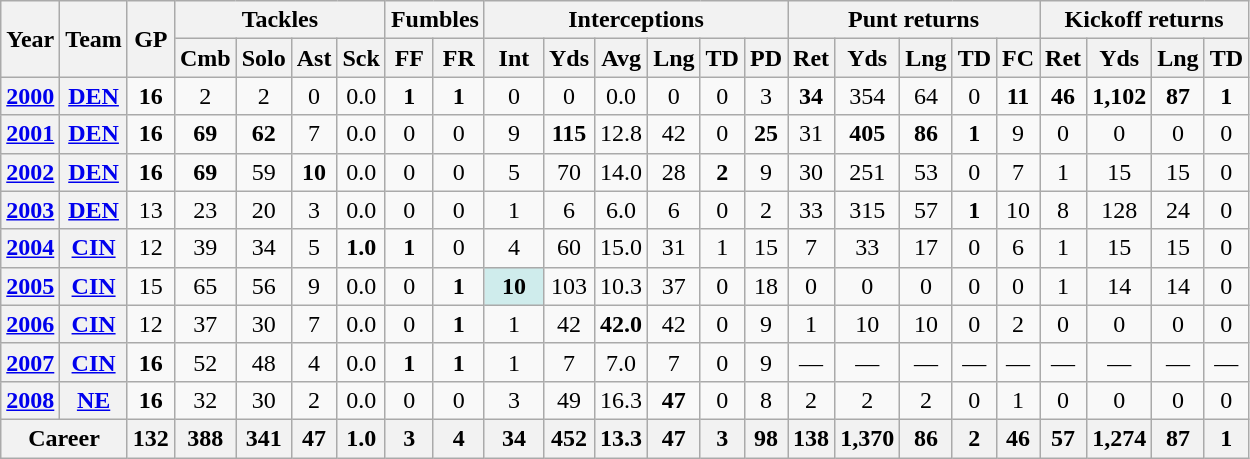<table class="wikitable" style="text-align:center;">
<tr>
<th rowspan="2">Year</th>
<th rowspan="2">Team</th>
<th rowspan="2">GP</th>
<th colspan="4">Tackles</th>
<th colspan="2">Fumbles</th>
<th colspan="6">Interceptions</th>
<th colspan="5">Punt returns</th>
<th colspan="4">Kickoff returns</th>
</tr>
<tr>
<th>Cmb</th>
<th>Solo</th>
<th>Ast</th>
<th>Sck</th>
<th>FF</th>
<th>FR</th>
<th>Int</th>
<th>Yds</th>
<th>Avg</th>
<th>Lng</th>
<th>TD</th>
<th>PD</th>
<th>Ret</th>
<th>Yds</th>
<th>Lng</th>
<th>TD</th>
<th>FC</th>
<th>Ret</th>
<th>Yds</th>
<th>Lng</th>
<th>TD</th>
</tr>
<tr>
<th><a href='#'>2000</a></th>
<th><a href='#'>DEN</a></th>
<td><strong>16</strong></td>
<td>2</td>
<td>2</td>
<td>0</td>
<td>0.0</td>
<td><strong>1</strong></td>
<td><strong>1</strong></td>
<td>0</td>
<td>0</td>
<td>0.0</td>
<td>0</td>
<td>0</td>
<td>3</td>
<td><strong>34</strong></td>
<td>354</td>
<td>64</td>
<td>0</td>
<td><strong>11</strong></td>
<td><strong>46</strong></td>
<td><strong>1,102</strong></td>
<td><strong>87</strong></td>
<td><strong>1</strong></td>
</tr>
<tr>
<th><a href='#'>2001</a></th>
<th><a href='#'>DEN</a></th>
<td><strong>16</strong></td>
<td><strong>69</strong></td>
<td><strong>62</strong></td>
<td>7</td>
<td>0.0</td>
<td>0</td>
<td>0</td>
<td>9</td>
<td><strong>115</strong></td>
<td>12.8</td>
<td>42</td>
<td>0</td>
<td><strong>25</strong></td>
<td>31</td>
<td><strong>405</strong></td>
<td><strong>86</strong></td>
<td><strong>1</strong></td>
<td>9</td>
<td>0</td>
<td>0</td>
<td>0</td>
<td>0</td>
</tr>
<tr>
<th><a href='#'>2002</a></th>
<th><a href='#'>DEN</a></th>
<td><strong>16</strong></td>
<td><strong>69</strong></td>
<td>59</td>
<td><strong>10</strong></td>
<td>0.0</td>
<td>0</td>
<td>0</td>
<td>5</td>
<td>70</td>
<td>14.0</td>
<td>28</td>
<td><strong>2</strong></td>
<td>9</td>
<td>30</td>
<td>251</td>
<td>53</td>
<td>0</td>
<td>7</td>
<td>1</td>
<td>15</td>
<td>15</td>
<td>0</td>
</tr>
<tr>
<th><a href='#'>2003</a></th>
<th><a href='#'>DEN</a></th>
<td>13</td>
<td>23</td>
<td>20</td>
<td>3</td>
<td>0.0</td>
<td>0</td>
<td>0</td>
<td>1</td>
<td>6</td>
<td>6.0</td>
<td>6</td>
<td>0</td>
<td>2</td>
<td>33</td>
<td>315</td>
<td>57</td>
<td><strong>1</strong></td>
<td>10</td>
<td>8</td>
<td>128</td>
<td>24</td>
<td>0</td>
</tr>
<tr>
<th><a href='#'>2004</a></th>
<th><a href='#'>CIN</a></th>
<td>12</td>
<td>39</td>
<td>34</td>
<td>5</td>
<td><strong>1.0</strong></td>
<td><strong>1</strong></td>
<td>0</td>
<td>4</td>
<td>60</td>
<td>15.0</td>
<td>31</td>
<td>1</td>
<td>15</td>
<td>7</td>
<td>33</td>
<td>17</td>
<td>0</td>
<td>6</td>
<td>1</td>
<td>15</td>
<td>15</td>
<td>0</td>
</tr>
<tr>
<th><a href='#'>2005</a></th>
<th><a href='#'>CIN</a></th>
<td>15</td>
<td>65</td>
<td>56</td>
<td>9</td>
<td>0.0</td>
<td>0</td>
<td><strong>1</strong></td>
<td style="background:#cfecec; width:2em;"><strong>10</strong></td>
<td>103</td>
<td>10.3</td>
<td>37</td>
<td>0</td>
<td>18</td>
<td>0</td>
<td>0</td>
<td>0</td>
<td>0</td>
<td>0</td>
<td>1</td>
<td>14</td>
<td>14</td>
<td>0</td>
</tr>
<tr>
<th><a href='#'>2006</a></th>
<th><a href='#'>CIN</a></th>
<td>12</td>
<td>37</td>
<td>30</td>
<td>7</td>
<td>0.0</td>
<td>0</td>
<td><strong>1</strong></td>
<td>1</td>
<td>42</td>
<td><strong>42.0</strong></td>
<td>42</td>
<td>0</td>
<td>9</td>
<td>1</td>
<td>10</td>
<td>10</td>
<td>0</td>
<td>2</td>
<td>0</td>
<td>0</td>
<td>0</td>
<td>0</td>
</tr>
<tr>
<th><a href='#'>2007</a></th>
<th><a href='#'>CIN</a></th>
<td><strong>16</strong></td>
<td>52</td>
<td>48</td>
<td>4</td>
<td>0.0</td>
<td><strong>1</strong></td>
<td><strong>1</strong></td>
<td>1</td>
<td>7</td>
<td>7.0</td>
<td>7</td>
<td>0</td>
<td>9</td>
<td>—</td>
<td>—</td>
<td>—</td>
<td>—</td>
<td>—</td>
<td>—</td>
<td>—</td>
<td>—</td>
<td>—</td>
</tr>
<tr>
<th><a href='#'>2008</a></th>
<th><a href='#'>NE</a></th>
<td><strong>16</strong></td>
<td>32</td>
<td>30</td>
<td>2</td>
<td>0.0</td>
<td>0</td>
<td>0</td>
<td>3</td>
<td>49</td>
<td>16.3</td>
<td><strong>47</strong></td>
<td>0</td>
<td>8</td>
<td>2</td>
<td>2</td>
<td>2</td>
<td>0</td>
<td>1</td>
<td>0</td>
<td>0</td>
<td>0</td>
<td>0</td>
</tr>
<tr>
<th colspan="2">Career</th>
<th>132</th>
<th>388</th>
<th>341</th>
<th>47</th>
<th>1.0</th>
<th>3</th>
<th>4</th>
<th>34</th>
<th>452</th>
<th>13.3</th>
<th>47</th>
<th>3</th>
<th>98</th>
<th>138</th>
<th>1,370</th>
<th>86</th>
<th>2</th>
<th>46</th>
<th>57</th>
<th>1,274</th>
<th>87</th>
<th>1</th>
</tr>
</table>
